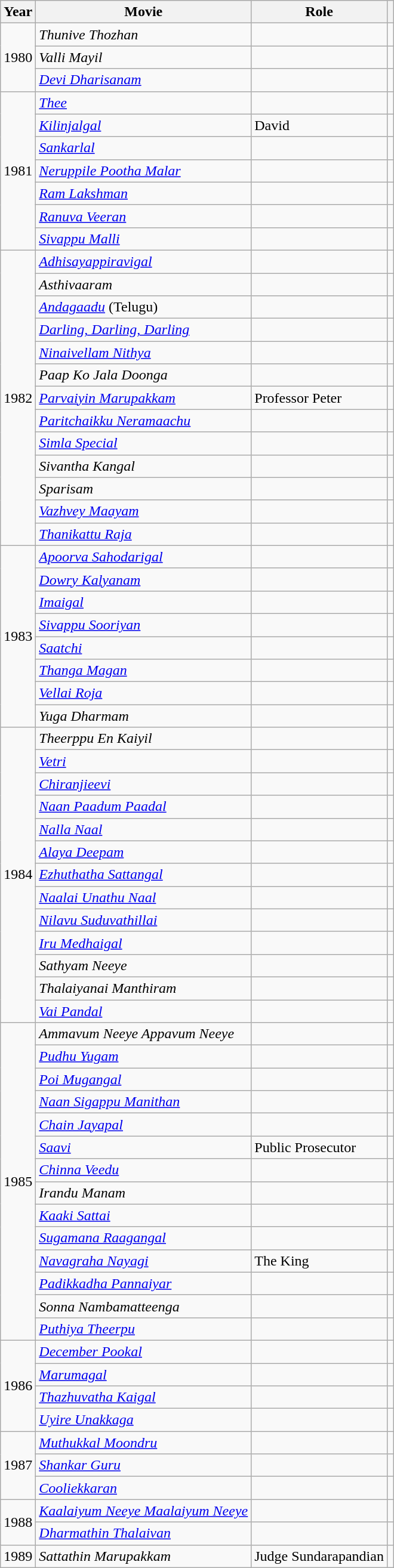<table class="wikitable">
<tr>
<th>Year</th>
<th>Movie</th>
<th>Role</th>
<th class="unsortbele"></th>
</tr>
<tr>
<td rowspan=3>1980</td>
<td><em>Thunive Thozhan</em></td>
<td></td>
<td></td>
</tr>
<tr>
<td><em>Valli Mayil</em></td>
<td></td>
<td></td>
</tr>
<tr>
<td><em><a href='#'>Devi Dharisanam</a></em></td>
<td></td>
<td></td>
</tr>
<tr>
<td rowspan="7">1981</td>
<td><em><a href='#'>Thee</a></em></td>
<td></td>
<td></td>
</tr>
<tr>
<td><em><a href='#'>Kilinjalgal</a></em></td>
<td>David</td>
<td></td>
</tr>
<tr>
<td><em><a href='#'>Sankarlal</a></em></td>
<td></td>
<td></td>
</tr>
<tr>
<td><em><a href='#'>Neruppile Pootha Malar</a></em></td>
<td></td>
<td></td>
</tr>
<tr>
<td><em><a href='#'>Ram Lakshman</a></em></td>
<td></td>
<td></td>
</tr>
<tr>
<td><em><a href='#'>Ranuva Veeran</a></em></td>
<td></td>
<td></td>
</tr>
<tr>
<td><em><a href='#'>Sivappu Malli</a></em></td>
<td></td>
<td></td>
</tr>
<tr>
<td rowspan="13">1982</td>
<td><em><a href='#'>Adhisayappiravigal</a></em></td>
<td></td>
<td></td>
</tr>
<tr>
<td><em>Asthivaaram</em></td>
<td></td>
<td></td>
</tr>
<tr>
<td><a href='#'><em>Andagaadu</em></a> (Telugu)</td>
<td></td>
<td></td>
</tr>
<tr>
<td><em><a href='#'>Darling, Darling, Darling</a></em></td>
<td></td>
<td></td>
</tr>
<tr>
<td><em><a href='#'>Ninaivellam Nithya</a></em></td>
<td></td>
<td></td>
</tr>
<tr>
<td><em>Paap Ko Jala Doonga</em></td>
<td></td>
<td></td>
</tr>
<tr>
<td><em><a href='#'>Parvaiyin Marupakkam</a></em></td>
<td>Professor Peter</td>
<td></td>
</tr>
<tr>
<td><em><a href='#'>Paritchaikku Neramaachu</a></em></td>
<td></td>
<td></td>
</tr>
<tr>
<td><em><a href='#'>Simla Special</a></em></td>
<td></td>
<td></td>
</tr>
<tr>
<td><em>Sivantha Kangal</em></td>
<td></td>
<td></td>
</tr>
<tr>
<td><em>Sparisam</em></td>
<td></td>
<td></td>
</tr>
<tr>
<td><em><a href='#'>Vazhvey Maayam</a></em></td>
<td></td>
<td></td>
</tr>
<tr>
<td><em><a href='#'>Thanikattu Raja</a></em></td>
<td></td>
<td></td>
</tr>
<tr>
<td rowspan=8>1983</td>
<td><em><a href='#'>Apoorva Sahodarigal</a></em></td>
<td></td>
<td></td>
</tr>
<tr>
<td><em><a href='#'>Dowry Kalyanam</a></em></td>
<td></td>
<td></td>
</tr>
<tr>
<td><em><a href='#'>Imaigal</a></em></td>
<td></td>
<td></td>
</tr>
<tr>
<td><em><a href='#'>Sivappu Sooriyan</a></em></td>
<td></td>
<td></td>
</tr>
<tr>
<td><em><a href='#'>Saatchi</a></em></td>
<td></td>
<td></td>
</tr>
<tr>
<td><em><a href='#'>Thanga Magan</a></em></td>
<td></td>
<td></td>
</tr>
<tr>
<td><em><a href='#'>Vellai Roja</a></em></td>
<td></td>
<td></td>
</tr>
<tr>
<td><em>Yuga Dharmam</em></td>
<td></td>
<td></td>
</tr>
<tr>
<td rowspan=13>1984</td>
<td><em>Theerppu En Kaiyil</em></td>
<td></td>
<td></td>
</tr>
<tr>
<td><em><a href='#'>Vetri</a></em></td>
<td></td>
<td></td>
</tr>
<tr>
<td><em><a href='#'>Chiranjieevi</a></em></td>
<td></td>
<td></td>
</tr>
<tr>
<td><em><a href='#'>Naan Paadum Paadal</a></em></td>
<td></td>
<td></td>
</tr>
<tr>
<td><em><a href='#'>Nalla Naal</a></em></td>
<td></td>
<td></td>
</tr>
<tr>
<td><em><a href='#'>Alaya Deepam</a></em></td>
<td></td>
<td></td>
</tr>
<tr>
<td><em><a href='#'>Ezhuthatha Sattangal</a></em></td>
<td></td>
<td></td>
</tr>
<tr>
<td><em><a href='#'>Naalai Unathu Naal</a></em></td>
<td></td>
<td></td>
</tr>
<tr>
<td><em><a href='#'>Nilavu Suduvathillai</a></em></td>
<td></td>
<td></td>
</tr>
<tr>
<td><em><a href='#'>Iru Medhaigal</a></em></td>
<td></td>
<td></td>
</tr>
<tr>
<td><em>Sathyam Neeye</em></td>
<td></td>
<td></td>
</tr>
<tr>
<td><em>Thalaiyanai Manthiram</em></td>
<td></td>
<td></td>
</tr>
<tr>
<td><em><a href='#'>Vai Pandal</a></em></td>
<td></td>
<td></td>
</tr>
<tr>
<td rowspan=14>1985</td>
<td><em>Ammavum Neeye Appavum Neeye</em></td>
<td></td>
<td></td>
</tr>
<tr>
<td><em><a href='#'>Pudhu Yugam</a></em></td>
<td></td>
<td></td>
</tr>
<tr>
<td><em><a href='#'>Poi Mugangal</a></em></td>
<td></td>
<td></td>
</tr>
<tr>
<td><em><a href='#'>Naan Sigappu Manithan</a></em></td>
<td></td>
<td></td>
</tr>
<tr>
<td><em><a href='#'>Chain Jayapal</a></em></td>
<td></td>
<td></td>
</tr>
<tr>
<td><em><a href='#'>Saavi</a></em></td>
<td>Public Prosecutor</td>
<td></td>
</tr>
<tr>
<td><em><a href='#'>Chinna Veedu</a></em></td>
<td></td>
<td></td>
</tr>
<tr>
<td><em>Irandu Manam</em></td>
<td></td>
<td></td>
</tr>
<tr>
<td><em><a href='#'>Kaaki Sattai</a></em></td>
<td></td>
<td></td>
</tr>
<tr>
<td><em><a href='#'>Sugamana Raagangal</a></em></td>
<td></td>
<td></td>
</tr>
<tr>
<td><em><a href='#'>Navagraha Nayagi</a></em></td>
<td>The King</td>
<td></td>
</tr>
<tr>
<td><em><a href='#'>Padikkadha Pannaiyar</a></em></td>
<td></td>
<td></td>
</tr>
<tr>
<td><em>Sonna Nambamatteenga</em></td>
<td></td>
<td></td>
</tr>
<tr>
<td><em><a href='#'>Puthiya Theerpu</a></em></td>
<td></td>
<td></td>
</tr>
<tr>
<td rowspan=4>1986</td>
<td><em><a href='#'>December Pookal</a></em></td>
<td></td>
<td></td>
</tr>
<tr>
<td><em><a href='#'>Marumagal</a></em></td>
<td></td>
<td></td>
</tr>
<tr>
<td><em><a href='#'>Thazhuvatha Kaigal</a></em></td>
<td></td>
<td></td>
</tr>
<tr>
<td><em><a href='#'>Uyire Unakkaga</a></em></td>
<td></td>
<td></td>
</tr>
<tr>
<td rowspan=3>1987</td>
<td><em><a href='#'>Muthukkal Moondru</a></em></td>
<td></td>
<td></td>
</tr>
<tr>
<td><em><a href='#'>Shankar Guru</a></em></td>
<td></td>
<td></td>
</tr>
<tr>
<td><em><a href='#'>Cooliekkaran</a></em></td>
<td></td>
<td></td>
</tr>
<tr>
<td rowspan=2>1988</td>
<td><em><a href='#'>Kaalaiyum Neeye Maalaiyum Neeye</a></em></td>
<td></td>
<td></td>
</tr>
<tr>
<td><em><a href='#'>Dharmathin Thalaivan</a></em></td>
<td></td>
<td></td>
</tr>
<tr>
<td rowspan=1>1989</td>
<td><em>Sattathin Marupakkam</em></td>
<td>Judge Sundarapandian</td>
<td></td>
</tr>
</table>
